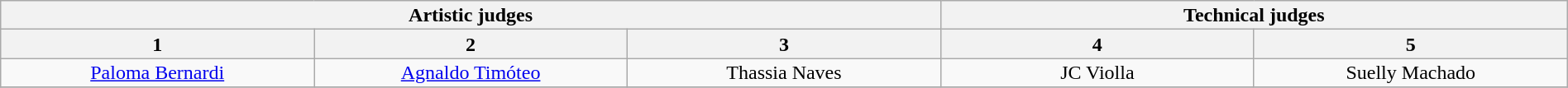<table class="wikitable" style="font-size:100%; line-height:16px; text-align:center" width="100%">
<tr>
<th colspan=3>Artistic judges</th>
<th colspan=2>Technical judges</th>
</tr>
<tr>
<th>1</th>
<th>2</th>
<th>3</th>
<th>4</th>
<th>5</th>
</tr>
<tr>
<td width=150><a href='#'>Paloma Bernardi</a></td>
<td width=150><a href='#'>Agnaldo Timóteo</a></td>
<td width=150>Thassia Naves</td>
<td width=150>JC Violla</td>
<td width=150>Suelly Machado</td>
</tr>
<tr>
</tr>
</table>
